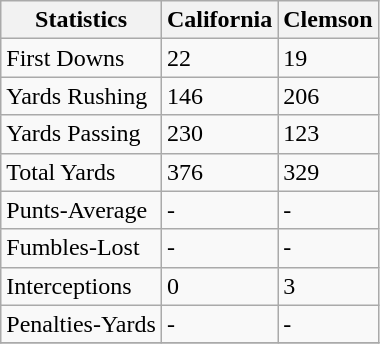<table class="wikitable">
<tr>
<th>Statistics</th>
<th>California</th>
<th>Clemson</th>
</tr>
<tr>
<td>First Downs</td>
<td>22</td>
<td>19</td>
</tr>
<tr>
<td>Yards Rushing</td>
<td>146</td>
<td>206</td>
</tr>
<tr>
<td>Yards Passing</td>
<td>230</td>
<td>123</td>
</tr>
<tr>
<td>Total Yards</td>
<td>376</td>
<td>329</td>
</tr>
<tr>
<td>Punts-Average</td>
<td>-</td>
<td>-</td>
</tr>
<tr>
<td>Fumbles-Lost</td>
<td>-</td>
<td>-</td>
</tr>
<tr>
<td>Interceptions</td>
<td>0</td>
<td>3</td>
</tr>
<tr>
<td>Penalties-Yards</td>
<td>-</td>
<td>-</td>
</tr>
<tr>
</tr>
</table>
